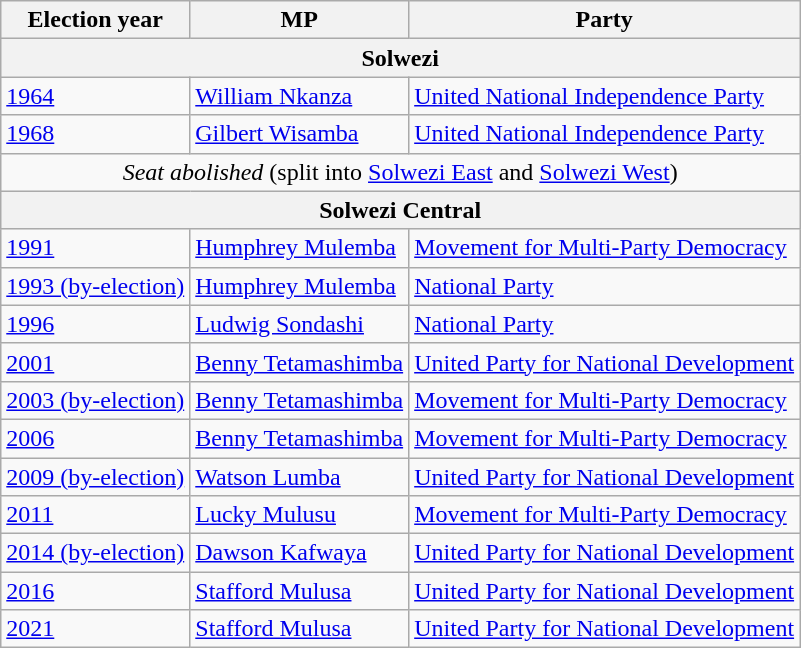<table class=wikitable>
<tr>
<th>Election year</th>
<th>MP</th>
<th>Party</th>
</tr>
<tr>
<th colspan=3>Solwezi</th>
</tr>
<tr>
<td><a href='#'>1964</a></td>
<td><a href='#'>William Nkanza</a></td>
<td><a href='#'>United National Independence Party</a></td>
</tr>
<tr>
<td><a href='#'>1968</a></td>
<td><a href='#'>Gilbert Wisamba</a></td>
<td><a href='#'>United National Independence Party</a></td>
</tr>
<tr>
<td colspan=3 align=center><em>Seat abolished</em> (split into <a href='#'>Solwezi East</a> and <a href='#'>Solwezi West</a>)</td>
</tr>
<tr>
<th colspan=3>Solwezi Central</th>
</tr>
<tr>
<td><a href='#'>1991</a></td>
<td><a href='#'>Humphrey Mulemba</a></td>
<td><a href='#'>Movement for Multi-Party Democracy</a></td>
</tr>
<tr>
<td><a href='#'>1993 (by-election)</a></td>
<td><a href='#'>Humphrey Mulemba</a></td>
<td><a href='#'>National Party</a></td>
</tr>
<tr>
<td><a href='#'>1996</a></td>
<td><a href='#'>Ludwig Sondashi</a></td>
<td><a href='#'>National Party</a></td>
</tr>
<tr>
<td><a href='#'>2001</a></td>
<td><a href='#'>Benny Tetamashimba</a></td>
<td><a href='#'>United Party for National Development</a></td>
</tr>
<tr>
<td><a href='#'>2003 (by-election)</a></td>
<td><a href='#'>Benny Tetamashimba</a></td>
<td><a href='#'>Movement for Multi-Party Democracy</a></td>
</tr>
<tr>
<td><a href='#'>2006</a></td>
<td><a href='#'>Benny Tetamashimba</a></td>
<td><a href='#'>Movement for Multi-Party Democracy</a></td>
</tr>
<tr>
<td><a href='#'>2009 (by-election)</a></td>
<td><a href='#'>Watson Lumba</a></td>
<td><a href='#'>United Party for National Development</a></td>
</tr>
<tr>
<td><a href='#'>2011</a></td>
<td><a href='#'>Lucky Mulusu</a></td>
<td><a href='#'>Movement for Multi-Party Democracy</a></td>
</tr>
<tr>
<td><a href='#'>2014 (by-election)</a></td>
<td><a href='#'>Dawson Kafwaya</a></td>
<td><a href='#'>United Party for National Development</a></td>
</tr>
<tr>
<td><a href='#'>2016</a></td>
<td><a href='#'>Stafford Mulusa</a></td>
<td><a href='#'>United Party for National Development</a></td>
</tr>
<tr>
<td><a href='#'>2021</a></td>
<td><a href='#'>Stafford Mulusa</a></td>
<td><a href='#'>United Party for National Development</a></td>
</tr>
</table>
